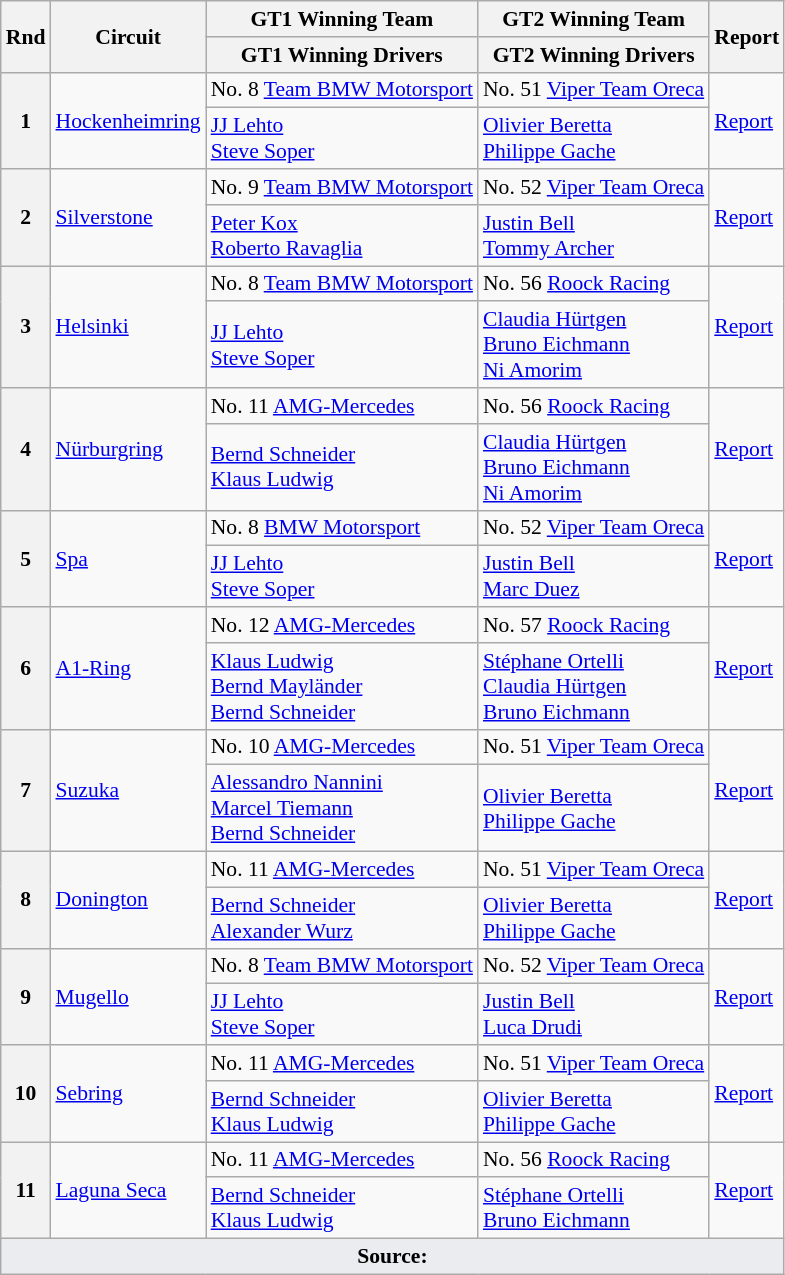<table class="wikitable" style="font-size: 90%;">
<tr>
<th rowspan=2>Rnd</th>
<th rowspan=2>Circuit</th>
<th>GT1 Winning Team</th>
<th>GT2 Winning Team</th>
<th rowspan=2>Report</th>
</tr>
<tr>
<th>GT1 Winning Drivers</th>
<th>GT2 Winning Drivers</th>
</tr>
<tr>
<th rowspan=2>1</th>
<td rowspan=2><a href='#'>Hockenheimring</a></td>
<td> No. 8 <a href='#'>Team BMW Motorsport</a></td>
<td> No. 51 <a href='#'>Viper Team Oreca</a></td>
<td rowspan=2><a href='#'>Report</a></td>
</tr>
<tr>
<td> <a href='#'>JJ Lehto</a><br> <a href='#'>Steve Soper</a></td>
<td> <a href='#'>Olivier Beretta</a><br> <a href='#'>Philippe Gache</a></td>
</tr>
<tr>
<th rowspan=2>2</th>
<td rowspan=2><a href='#'>Silverstone</a></td>
<td> No. 9 <a href='#'>Team BMW Motorsport</a></td>
<td> No. 52 <a href='#'>Viper Team Oreca</a></td>
<td rowspan=2><a href='#'>Report</a></td>
</tr>
<tr>
<td> <a href='#'>Peter Kox</a><br> <a href='#'>Roberto Ravaglia</a></td>
<td> <a href='#'>Justin Bell</a><br> <a href='#'>Tommy Archer</a></td>
</tr>
<tr>
<th rowspan=2>3</th>
<td rowspan=2><a href='#'>Helsinki</a></td>
<td> No. 8 <a href='#'>Team BMW Motorsport</a></td>
<td> No. 56 <a href='#'>Roock Racing</a></td>
<td rowspan=2><a href='#'>Report</a></td>
</tr>
<tr>
<td> <a href='#'>JJ Lehto</a><br> <a href='#'>Steve Soper</a></td>
<td> <a href='#'>Claudia Hürtgen</a><br> <a href='#'>Bruno Eichmann</a><br> <a href='#'>Ni Amorim</a></td>
</tr>
<tr>
<th rowspan=2>4</th>
<td rowspan=2><a href='#'>Nürburgring</a></td>
<td> No. 11 <a href='#'>AMG-Mercedes</a></td>
<td> No. 56 <a href='#'>Roock Racing</a></td>
<td rowspan=2><a href='#'>Report</a></td>
</tr>
<tr>
<td> <a href='#'>Bernd Schneider</a><br> <a href='#'>Klaus Ludwig</a></td>
<td> <a href='#'>Claudia Hürtgen</a><br> <a href='#'>Bruno Eichmann</a><br> <a href='#'>Ni Amorim</a></td>
</tr>
<tr>
<th rowspan=2>5</th>
<td rowspan=2><a href='#'>Spa</a></td>
<td> No. 8 <a href='#'>BMW Motorsport</a></td>
<td> No. 52 <a href='#'>Viper Team Oreca</a></td>
<td rowspan=2><a href='#'>Report</a></td>
</tr>
<tr>
<td> <a href='#'>JJ Lehto</a><br> <a href='#'>Steve Soper</a></td>
<td> <a href='#'>Justin Bell</a><br> <a href='#'>Marc Duez</a></td>
</tr>
<tr>
<th rowspan=2>6</th>
<td rowspan=2><a href='#'>A1-Ring</a></td>
<td> No. 12 <a href='#'>AMG-Mercedes</a></td>
<td> No. 57 <a href='#'>Roock Racing</a></td>
<td rowspan=2><a href='#'>Report</a></td>
</tr>
<tr>
<td> <a href='#'>Klaus Ludwig</a><br> <a href='#'>Bernd Mayländer</a><br> <a href='#'>Bernd Schneider</a></td>
<td> <a href='#'>Stéphane Ortelli</a><br> <a href='#'>Claudia Hürtgen</a><br> <a href='#'>Bruno Eichmann</a></td>
</tr>
<tr>
<th rowspan=2>7</th>
<td rowspan=2><a href='#'>Suzuka</a></td>
<td> No. 10 <a href='#'>AMG-Mercedes</a></td>
<td> No. 51 <a href='#'>Viper Team Oreca</a></td>
<td rowspan=2><a href='#'>Report</a></td>
</tr>
<tr>
<td> <a href='#'>Alessandro Nannini</a><br> <a href='#'>Marcel Tiemann</a><br> <a href='#'>Bernd Schneider</a></td>
<td> <a href='#'>Olivier Beretta</a><br> <a href='#'>Philippe Gache</a></td>
</tr>
<tr>
<th rowspan=2>8</th>
<td rowspan=2><a href='#'>Donington</a></td>
<td> No. 11 <a href='#'>AMG-Mercedes</a></td>
<td> No. 51 <a href='#'>Viper Team Oreca</a></td>
<td rowspan=2><a href='#'>Report</a></td>
</tr>
<tr>
<td> <a href='#'>Bernd Schneider</a><br> <a href='#'>Alexander Wurz</a></td>
<td> <a href='#'>Olivier Beretta</a><br> <a href='#'>Philippe Gache</a></td>
</tr>
<tr>
<th rowspan=2>9</th>
<td rowspan=2><a href='#'>Mugello</a></td>
<td> No. 8 <a href='#'>Team BMW Motorsport</a></td>
<td> No. 52 <a href='#'>Viper Team Oreca</a></td>
<td rowspan=2><a href='#'>Report</a></td>
</tr>
<tr>
<td> <a href='#'>JJ Lehto</a><br> <a href='#'>Steve Soper</a></td>
<td> <a href='#'>Justin Bell</a><br> <a href='#'>Luca Drudi</a></td>
</tr>
<tr>
<th rowspan=2>10</th>
<td rowspan=2><a href='#'>Sebring</a></td>
<td> No. 11 <a href='#'>AMG-Mercedes</a></td>
<td> No. 51 <a href='#'>Viper Team Oreca</a></td>
<td rowspan=2><a href='#'>Report</a></td>
</tr>
<tr>
<td> <a href='#'>Bernd Schneider</a><br> <a href='#'>Klaus Ludwig</a></td>
<td> <a href='#'>Olivier Beretta</a><br> <a href='#'>Philippe Gache</a></td>
</tr>
<tr>
<th rowspan=2>11</th>
<td rowspan=2><a href='#'>Laguna Seca</a></td>
<td> No. 11 <a href='#'>AMG-Mercedes</a></td>
<td> No. 56 <a href='#'>Roock Racing</a></td>
<td rowspan=2><a href='#'>Report</a></td>
</tr>
<tr>
<td> <a href='#'>Bernd Schneider</a><br> <a href='#'>Klaus Ludwig</a></td>
<td> <a href='#'>Stéphane Ortelli</a><br> <a href='#'>Bruno Eichmann</a></td>
</tr>
<tr class="sortbottom">
<td colspan="5" style="background-color:#EAECF0;text-align:center"><strong>Source:</strong></td>
</tr>
</table>
